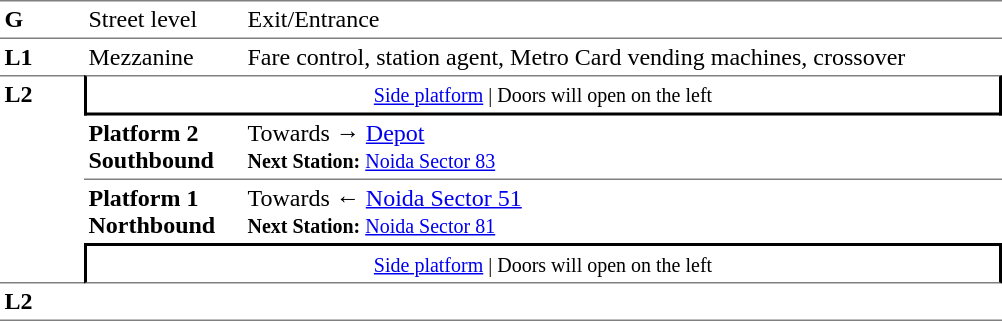<table table border=0 cellspacing=0 cellpadding=3>
<tr>
<td style="border-bottom:solid 1px gray;border-top:solid 1px gray;" width=50 valign=top><strong>G</strong></td>
<td style="border-top:solid 1px gray;border-bottom:solid 1px gray;" width=100 valign=top>Street level</td>
<td style="border-top:solid 1px gray;border-bottom:solid 1px gray;" width=500 valign=top>Exit/Entrance</td>
</tr>
<tr>
<td valign=top><strong>L1</strong></td>
<td valign=top>Mezzanine</td>
<td valign=top>Fare control, station agent, Metro Card vending machines, crossover<br></td>
</tr>
<tr>
<td style="border-top:solid 1px gray;border-bottom:solid 1px gray;" width=50 rowspan=4 valign=top><strong>L2</strong></td>
<td style="border-top:solid 1px gray;border-right:solid 2px black;border-left:solid 2px black;border-bottom:solid 2px black;text-align:center;" colspan=2><small><a href='#'>Side platform</a> | Doors will open on the left </small></td>
</tr>
<tr>
<td style="border-bottom:solid 1px gray;" width=100><span><strong>Platform 2</strong><br><strong>Southbound</strong></span></td>
<td style="border-bottom:solid 1px gray;" width=500>Towards → <a href='#'>Depot</a><br><small><strong>Next Station:</strong> <a href='#'>Noida Sector 83</a></small></td>
</tr>
<tr>
<td><span><strong>Platform 1</strong><br><strong>Northbound</strong></span></td>
<td>Towards ← <a href='#'>Noida Sector 51</a><br><small><strong>Next Station:</strong> <a href='#'>Noida Sector 81</a></small></td>
</tr>
<tr>
<td style="border-top:solid 2px black;border-right:solid 2px black;border-left:solid 2px black;border-bottom:solid 1px gray;" colspan=2  align=center><small><a href='#'>Side platform</a> | Doors will open on the left </small></td>
</tr>
<tr>
<td style="border-bottom:solid 1px gray;" width=50 rowspan=2 valign=top><strong>L2</strong></td>
<td style="border-bottom:solid 1px gray;" width=100></td>
<td style="border-bottom:solid 1px gray;" width=500></td>
</tr>
<tr>
</tr>
</table>
